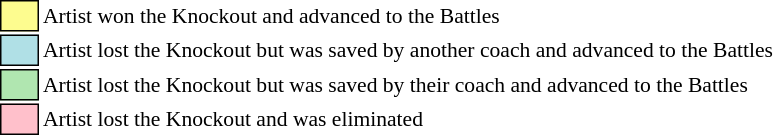<table class="toccolours" style="font-size: 90%; white-space: nowrap;">
<tr>
<td style="background:#fdfc8f; border:1px solid black;">      </td>
<td>Artist won the Knockout and advanced to the Battles</td>
</tr>
<tr>
<td style="background:#b0e0e6; border:1px solid black;">      </td>
<td>Artist lost the Knockout but was saved by another coach and advanced to the Battles</td>
</tr>
<tr>
<td style="background:#b0e6b0; border:1px solid black;">      </td>
<td>Artist lost the Knockout but was saved by their coach and advanced to the Battles</td>
</tr>
<tr>
<td style="background:pink; border:1px solid black;">      </td>
<td>Artist lost the Knockout and was eliminated</td>
</tr>
<tr>
</tr>
</table>
